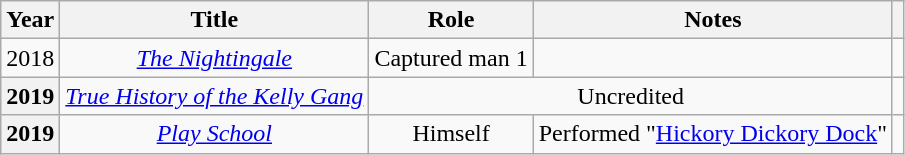<table class="wikitable plainrowheaders" style="text-align:center;">
<tr>
<th>Year</th>
<th>Title</th>
<th>Role</th>
<th>Notes</th>
<th></th>
</tr>
<tr>
<td>2018</td>
<td><em><a href='#'>The Nightingale</a></em></td>
<td>Captured man 1</td>
<td></td>
<td></td>
</tr>
<tr>
<th scope="row">2019</th>
<td><em><a href='#'>True History of the Kelly Gang</a></em></td>
<td colspan="2">Uncredited</td>
<td></td>
</tr>
<tr>
<th scope="row">2019</th>
<td><em><a href='#'>Play School</a></em></td>
<td>Himself</td>
<td>Performed "<a href='#'>Hickory Dickory Dock</a>"</td>
<td></td>
</tr>
</table>
